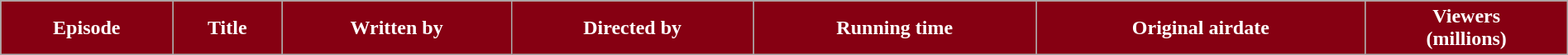<table class="wikitable plainrowheaders" style="width:100%;">
<tr style="color:#fff;">
<th style="background:#860012;">Episode</th>
<th style="background:#860012;">Title</th>
<th style="background:#860012;">Written by</th>
<th style="background:#860012;">Directed by</th>
<th style="background:#860012;">Running time</th>
<th style="background:#860012;">Original airdate</th>
<th style="background:#860012;">Viewers<br>(millions)<br>
</th>
</tr>
</table>
